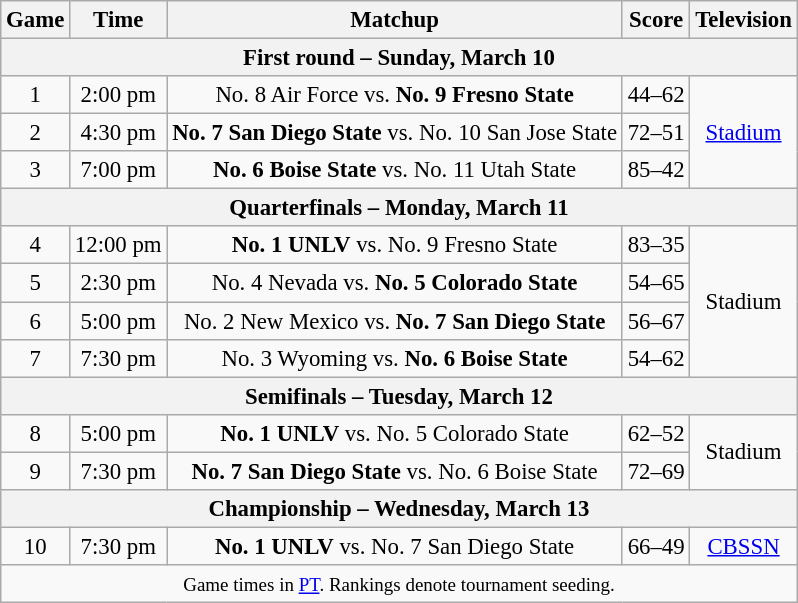<table class="wikitable" style="font-size: 95%; text-align:center">
<tr>
<th>Game</th>
<th>Time</th>
<th>Matchup</th>
<th>Score</th>
<th>Television</th>
</tr>
<tr>
<th colspan="6">First round – Sunday, March 10</th>
</tr>
<tr>
<td>1</td>
<td>2:00 pm</td>
<td>No. 8 Air Force vs. <strong>No. 9 Fresno State</strong></td>
<td>44–62</td>
<td rowspan="3"><a href='#'>Stadium</a></td>
</tr>
<tr>
<td>2</td>
<td>4:30 pm</td>
<td><strong>No. 7 San Diego State</strong> vs. No. 10 San Jose State</td>
<td>72–51</td>
</tr>
<tr>
<td>3</td>
<td>7:00 pm</td>
<td><strong>No. 6 Boise State</strong> vs. No. 11 Utah State</td>
<td>85–42</td>
</tr>
<tr>
<th colspan="6">Quarterfinals – Monday, March 11</th>
</tr>
<tr>
<td>4</td>
<td>12:00 pm</td>
<td><strong>No. 1 UNLV</strong> vs. No. 9 Fresno State</td>
<td>83–35</td>
<td rowspan="4">Stadium</td>
</tr>
<tr>
<td>5</td>
<td>2:30 pm</td>
<td>No. 4 Nevada vs. <strong>No. 5 Colorado State</strong></td>
<td>54–65</td>
</tr>
<tr>
<td>6</td>
<td>5:00 pm</td>
<td>No. 2 New Mexico vs. <strong>No. 7 San Diego State</strong></td>
<td>56–67</td>
</tr>
<tr>
<td>7</td>
<td>7:30 pm</td>
<td>No. 3 Wyoming vs. <strong>No. 6 Boise State</strong></td>
<td>54–62</td>
</tr>
<tr>
<th colspan="6">Semifinals – Tuesday, March 12</th>
</tr>
<tr>
<td>8</td>
<td>5:00 pm</td>
<td><strong>No. 1 UNLV</strong> vs. No. 5 Colorado State</td>
<td>62–52</td>
<td rowspan="2">Stadium</td>
</tr>
<tr>
<td>9</td>
<td>7:30 pm</td>
<td><strong>No. 7 San Diego State</strong> vs. No. 6 Boise State</td>
<td>72–69</td>
</tr>
<tr>
<th colspan="6">Championship – Wednesday, March 13</th>
</tr>
<tr>
<td>10</td>
<td>7:30 pm</td>
<td><strong>No. 1 UNLV</strong> vs. No. 7 San Diego State</td>
<td>66–49</td>
<td><a href='#'>CBSSN</a></td>
</tr>
<tr>
<td colspan="6"><small>Game times in <a href='#'>PT</a>. Rankings denote tournament seeding.</small></td>
</tr>
</table>
